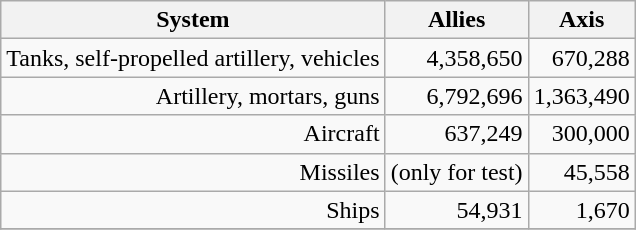<table class="wikitable" style="text-align: right">
<tr>
<th style="text-align: center">System</th>
<th style="text-align: center">Allies</th>
<th style="text-align: center">Axis</th>
</tr>
<tr>
<td>Tanks, self-propelled artillery, vehicles</td>
<td>4,358,650</td>
<td>670,288</td>
</tr>
<tr>
<td>Artillery, mortars, guns</td>
<td>6,792,696</td>
<td>1,363,490</td>
</tr>
<tr>
<td>Aircraft</td>
<td>637,249</td>
<td>300,000</td>
</tr>
<tr>
<td>Missiles</td>
<td>(only for test)</td>
<td>45,558</td>
</tr>
<tr>
<td>Ships</td>
<td>54,931</td>
<td>1,670</td>
</tr>
<tr>
</tr>
</table>
